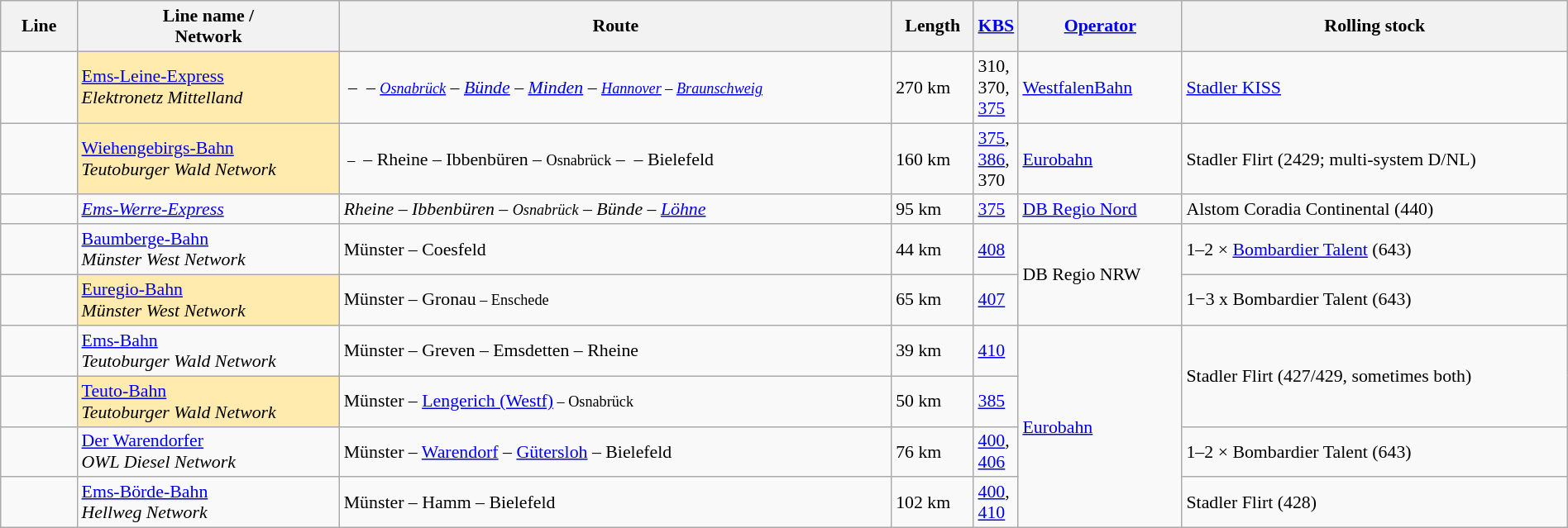<table class="wikitable" style="font-size:91%; width:100%;">
<tr class="hintergrundfarbe5">
<th width="55">Line</th>
<th>Line name /<br>Network</th>
<th>Route</th>
<th>Length</th>
<th width="20"><a href='#'>KBS</a></th>
<th><a href='#'>Operator</a></th>
<th>Rolling stock</th>
</tr>
<tr>
<td style="font-size:111%;"></td>
<td style="background-color:#FFEBAD"><a href='#'>Ems-Leine-Express</a><br> <em>Elektronetz Mittelland</em></td>
<td><em> –  – <small><a href='#'>Osnabrück</a></small> – <a href='#'>Bünde</a> – <a href='#'>Minden</a> – <small><a href='#'>Hannover</a> – <a href='#'>Braunschweig</a></small></em></td>
<td>270 km</td>
<td>310, 370, <a href='#'>375</a></td>
<td><a href='#'>WestfalenBahn</a></td>
<td><a href='#'>Stadler KISS</a></td>
</tr>
<tr>
<td style="font-size:111%;"></td>
<td style="background-color:#FFEBAD"><a href='#'>Wiehengebirgs-Bahn</a><br><em>Teutoburger Wald Network</em></td>
<td><small> – </small> – Rheine – Ibbenbüren – <small>Osnabrück</small> –  – Bielefeld</td>
<td>160 km</td>
<td><a href='#'>375</a>, <a href='#'>386</a>, 370</td>
<td><a href='#'>Eurobahn</a></td>
<td>Stadler Flirt (2429; multi-system D/NL)</td>
</tr>
<tr>
<td style="font-size:111%;"></td>
<td><em><a href='#'>Ems-Werre-Express</a></em></td>
<td><em>Rheine – Ibbenbüren – <small>Osnabrück</small> – Bünde – <a href='#'>Löhne</a></em></td>
<td>95 km</td>
<td><a href='#'>375</a></td>
<td><a href='#'>DB Regio Nord</a></td>
<td>Alstom Coradia Continental (440)</td>
</tr>
<tr>
<td style="font-size:111%;"></td>
<td><a href='#'>Baumberge-Bahn</a><br><em>Münster West Network</em></td>
<td>Münster – Coesfeld</td>
<td>44 km</td>
<td><a href='#'>408</a></td>
<td rowspan="2">DB Regio NRW</td>
<td>1–2 × <a href='#'>Bombardier Talent</a> (643)</td>
</tr>
<tr>
<td style="font-size:111%;"></td>
<td style="background-color:#FFEBAD"><a href='#'>Euregio-Bahn</a><br><em>Münster West Network</em></td>
<td>Münster – Gronau<small> – Enschede</small></td>
<td>65 km</td>
<td><a href='#'>407</a></td>
<td>1−3 x Bombardier Talent (643)</td>
</tr>
<tr>
<td style="font-size:111%;"></td>
<td><a href='#'>Ems-Bahn</a><br><em>Teutoburger Wald Network</em></td>
<td>Münster – Greven – Emsdetten – Rheine</td>
<td>39 km</td>
<td><a href='#'>410</a></td>
<td rowspan="4"><a href='#'>Eurobahn</a></td>
<td rowspan="2">Stadler Flirt (427/429, sometimes both)</td>
</tr>
<tr>
<td style="font-size:111%;"></td>
<td style="background-color:#FFEBAD"><a href='#'>Teuto-Bahn</a><br><em>Teutoburger Wald Network</em></td>
<td>Münster – <a href='#'>Lengerich (Westf)</a><small> – Osnabrück</small></td>
<td>50 km</td>
<td><a href='#'>385</a></td>
</tr>
<tr>
<td style="font-size:111%;"></td>
<td><a href='#'>Der Warendorfer</a><br><em>OWL Diesel Network</em></td>
<td>Münster – <a href='#'>Warendorf</a> – <a href='#'>Gütersloh</a> – Bielefeld</td>
<td>76 km</td>
<td><a href='#'>400</a>, <a href='#'>406</a></td>
<td>1–2 × Bombardier Talent (643)</td>
</tr>
<tr>
<td style="font-size:111%;"></td>
<td><a href='#'>Ems-Börde-Bahn</a><br><em>Hellweg Network</em></td>
<td>Münster – Hamm – Bielefeld</td>
<td>102 km</td>
<td><a href='#'>400</a>, <a href='#'>410</a></td>
<td>Stadler Flirt (428)</td>
</tr>
</table>
